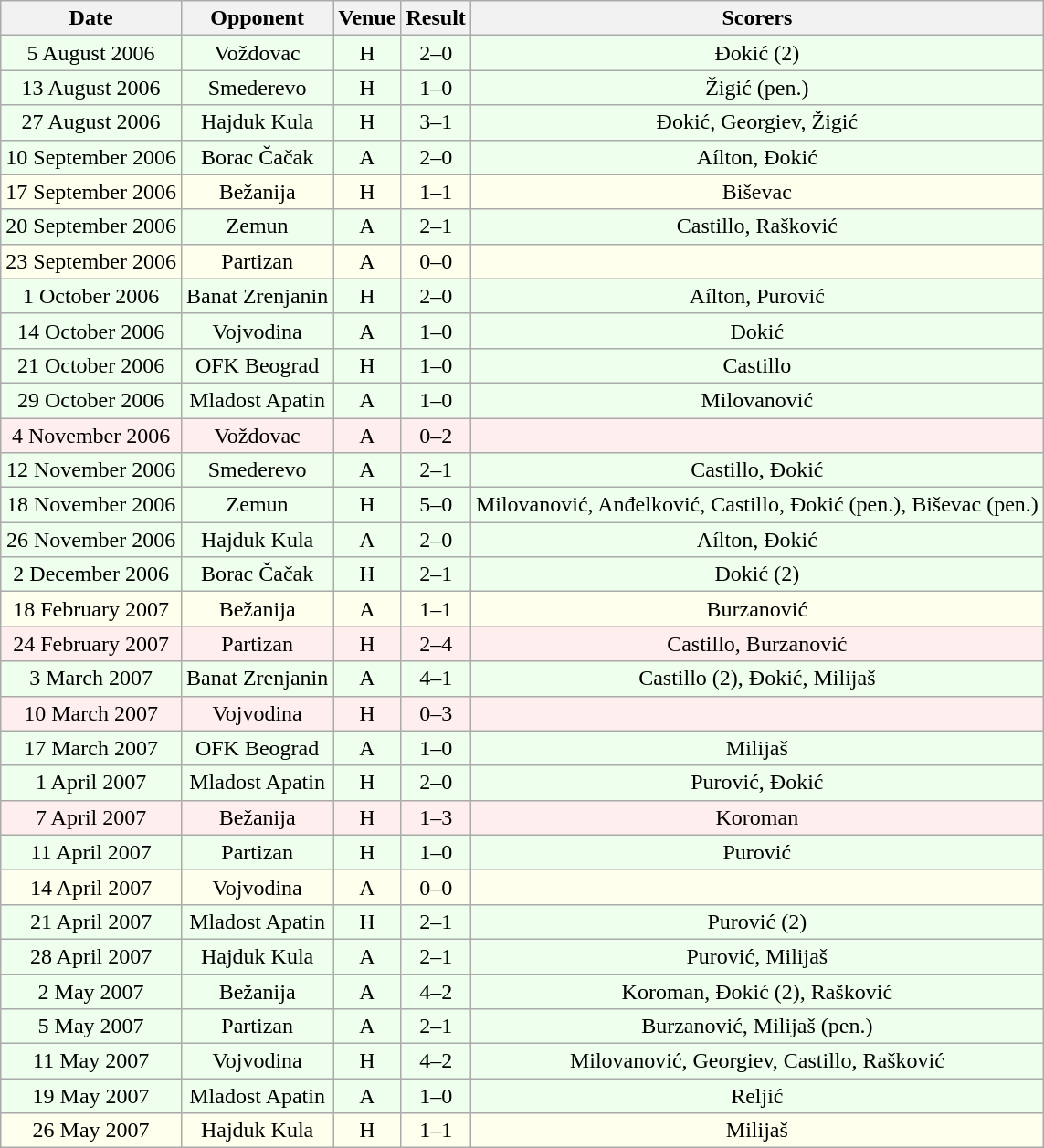<table class="wikitable sortable" style="font-size:100%; text-align:center">
<tr>
<th>Date</th>
<th>Opponent</th>
<th>Venue</th>
<th>Result</th>
<th>Scorers</th>
</tr>
<tr bgcolor = "#EEFFEE">
<td>5 August 2006</td>
<td>Voždovac</td>
<td>H</td>
<td>2–0</td>
<td>Đokić (2)</td>
</tr>
<tr bgcolor = "#EEFFEE">
<td>13 August 2006</td>
<td>Smederevo</td>
<td>H</td>
<td>1–0</td>
<td>Žigić (pen.)</td>
</tr>
<tr bgcolor = "#EEFFEE">
<td>27 August 2006</td>
<td>Hajduk Kula</td>
<td>H</td>
<td>3–1</td>
<td>Đokić, Georgiev, Žigić</td>
</tr>
<tr bgcolor = "#EEFFEE">
<td>10 September 2006</td>
<td>Borac Čačak</td>
<td>A</td>
<td>2–0</td>
<td>Aílton, Đokić</td>
</tr>
<tr bgcolor = "#FFFFEE">
<td>17 September 2006</td>
<td>Bežanija</td>
<td>H</td>
<td>1–1</td>
<td>Biševac</td>
</tr>
<tr bgcolor = "#EEFFEE">
<td>20 September 2006</td>
<td>Zemun</td>
<td>A</td>
<td>2–1</td>
<td>Castillo, Rašković</td>
</tr>
<tr bgcolor = "#FFFFEE">
<td>23 September 2006</td>
<td>Partizan</td>
<td>A</td>
<td>0–0</td>
<td></td>
</tr>
<tr bgcolor = "#EEFFEE">
<td>1 October 2006</td>
<td>Banat Zrenjanin</td>
<td>H</td>
<td>2–0</td>
<td>Aílton, Purović</td>
</tr>
<tr bgcolor = "#EEFFEE">
<td>14 October 2006</td>
<td>Vojvodina</td>
<td>A</td>
<td>1–0</td>
<td>Đokić</td>
</tr>
<tr bgcolor = "#EEFFEE">
<td>21 October 2006</td>
<td>OFK Beograd</td>
<td>H</td>
<td>1–0</td>
<td>Castillo</td>
</tr>
<tr bgcolor = "#EEFFEE">
<td>29 October 2006</td>
<td>Mladost Apatin</td>
<td>A</td>
<td>1–0</td>
<td>Milovanović</td>
</tr>
<tr bgcolor = "#FFEEEE">
<td>4 November 2006</td>
<td>Voždovac</td>
<td>A</td>
<td>0–2</td>
<td></td>
</tr>
<tr bgcolor = "#EEFFEE">
<td>12 November 2006</td>
<td>Smederevo</td>
<td>A</td>
<td>2–1</td>
<td>Castillo, Đokić</td>
</tr>
<tr bgcolor = "#EEFFEE">
<td>18 November 2006</td>
<td>Zemun</td>
<td>H</td>
<td>5–0</td>
<td>Milovanović, Anđelković, Castillo, Đokić (pen.), Biševac (pen.)</td>
</tr>
<tr bgcolor = "#EEFFEE">
<td>26 November 2006</td>
<td>Hajduk Kula</td>
<td>A</td>
<td>2–0</td>
<td>Aílton, Đokić</td>
</tr>
<tr bgcolor = "#EEFFEE">
<td>2 December 2006</td>
<td>Borac Čačak</td>
<td>H</td>
<td>2–1</td>
<td>Đokić (2)</td>
</tr>
<tr bgcolor = "#FFFFEE">
<td>18 February 2007</td>
<td>Bežanija</td>
<td>A</td>
<td>1–1</td>
<td>Burzanović</td>
</tr>
<tr bgcolor = "#FFEEEE">
<td>24 February 2007</td>
<td>Partizan</td>
<td>H</td>
<td>2–4</td>
<td>Castillo, Burzanović</td>
</tr>
<tr bgcolor = "#EEFFEE">
<td>3 March 2007</td>
<td>Banat Zrenjanin</td>
<td>A</td>
<td>4–1</td>
<td>Castillo (2), Đokić, Milijaš</td>
</tr>
<tr bgcolor = "#FFEEEE">
<td>10 March 2007</td>
<td>Vojvodina</td>
<td>H</td>
<td>0–3</td>
<td></td>
</tr>
<tr bgcolor = "#EEFFEE">
<td>17 March 2007</td>
<td>OFK Beograd</td>
<td>A</td>
<td>1–0</td>
<td>Milijaš</td>
</tr>
<tr bgcolor = "#EEFFEE">
<td>1 April 2007</td>
<td>Mladost Apatin</td>
<td>H</td>
<td>2–0</td>
<td>Purović, Đokić</td>
</tr>
<tr bgcolor = "#FFEEEE">
<td>7 April 2007</td>
<td>Bežanija</td>
<td>H</td>
<td>1–3</td>
<td>Koroman</td>
</tr>
<tr bgcolor = "#EEFFEE">
<td>11 April 2007</td>
<td>Partizan</td>
<td>H</td>
<td>1–0</td>
<td>Purović</td>
</tr>
<tr bgcolor = "#FFFFEE">
<td>14 April 2007</td>
<td>Vojvodina</td>
<td>A</td>
<td>0–0</td>
<td></td>
</tr>
<tr bgcolor = "#EEFFEE">
<td>21 April 2007</td>
<td>Mladost Apatin</td>
<td>H</td>
<td>2–1</td>
<td>Purović (2)</td>
</tr>
<tr bgcolor = "#EEFFEE">
<td>28 April 2007</td>
<td>Hajduk Kula</td>
<td>A</td>
<td>2–1</td>
<td>Purović, Milijaš</td>
</tr>
<tr bgcolor = "#EEFFEE">
<td>2 May 2007</td>
<td>Bežanija</td>
<td>A</td>
<td>4–2</td>
<td>Koroman, Đokić (2), Rašković</td>
</tr>
<tr bgcolor = "#EEFFEE">
<td>5 May 2007</td>
<td>Partizan</td>
<td>A</td>
<td>2–1</td>
<td>Burzanović, Milijaš (pen.)</td>
</tr>
<tr bgcolor = "#EEFFEE">
<td>11 May 2007</td>
<td>Vojvodina</td>
<td>H</td>
<td>4–2</td>
<td>Milovanović, Georgiev, Castillo, Rašković</td>
</tr>
<tr bgcolor = "#EEFFEE">
<td>19 May 2007</td>
<td>Mladost Apatin</td>
<td>A</td>
<td>1–0</td>
<td>Reljić</td>
</tr>
<tr bgcolor = "#FFFFEE">
<td>26 May 2007</td>
<td>Hajduk Kula</td>
<td>H</td>
<td>1–1</td>
<td>Milijaš</td>
</tr>
</table>
